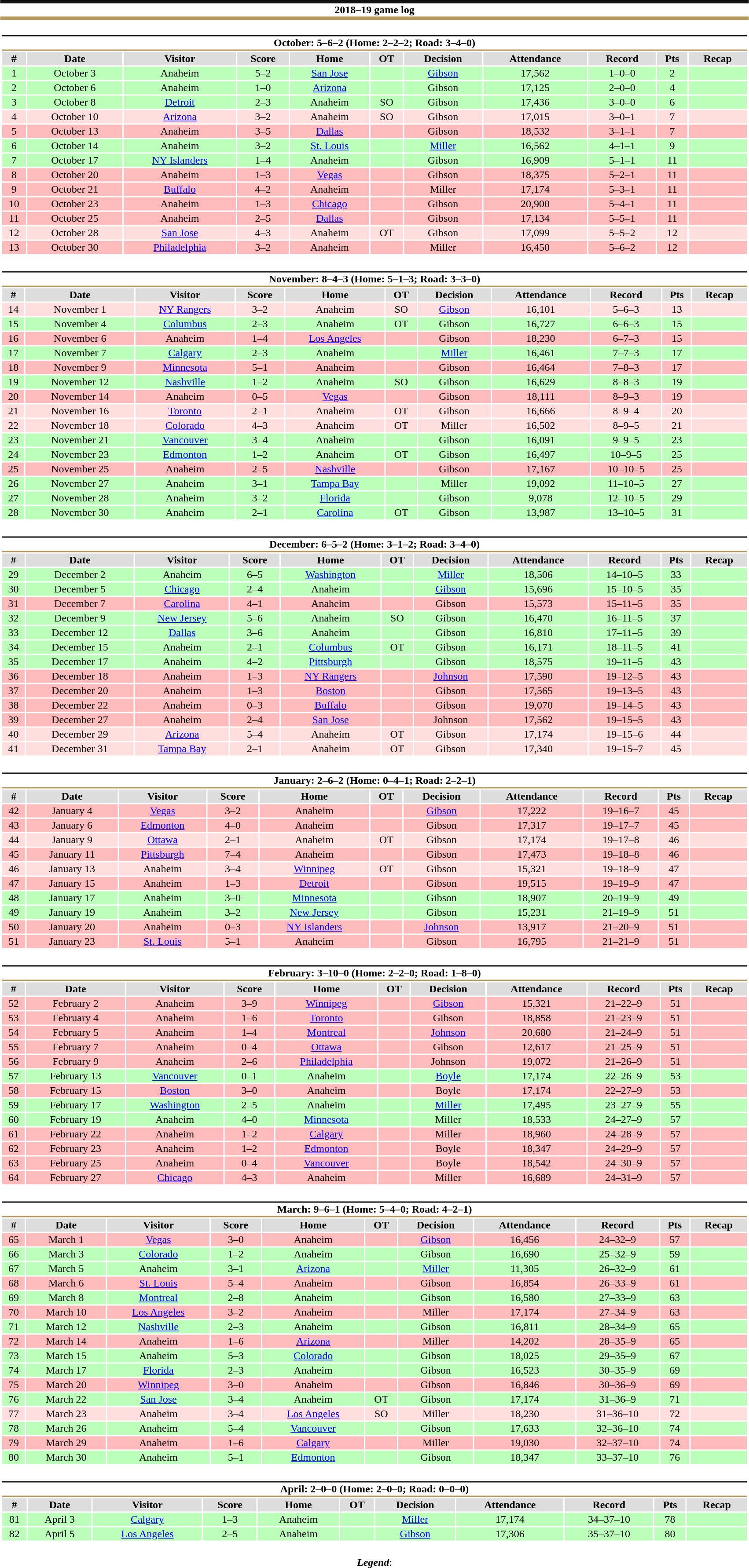<table class="toccolours" style="width:90%; clear:both; margin:1.5em auto; text-align:center;">
<tr>
<th colspan="11" style="background:#FFFFFF; border-top:#111111 5px solid; border-bottom:#B5985A 5px solid;">2018–19 game log</th>
</tr>
<tr>
<td colspan="11"><br><table class="toccolours collapsible collapsed" style="width:100%;">
<tr>
<th colspan="11" style="background:#FFFFFF; border-top:#111111 2px solid; border-bottom:#B5985A 2px solid;">October: 5–6–2 (Home: 2–2–2; Road: 3–4–0)</th>
</tr>
<tr style="background:#ddd;">
<th>#</th>
<th>Date</th>
<th>Visitor</th>
<th>Score</th>
<th>Home</th>
<th>OT</th>
<th>Decision</th>
<th>Attendance</th>
<th>Record</th>
<th>Pts</th>
<th>Recap</th>
</tr>
<tr style="background:#bfb;">
<td>1</td>
<td>October 3</td>
<td>Anaheim</td>
<td>5–2</td>
<td><a href='#'>San Jose</a></td>
<td></td>
<td><a href='#'>Gibson</a></td>
<td>17,562</td>
<td>1–0–0</td>
<td>2</td>
<td></td>
</tr>
<tr style="background:#bfb;">
<td>2</td>
<td>October 6</td>
<td>Anaheim</td>
<td>1–0</td>
<td><a href='#'>Arizona</a></td>
<td></td>
<td>Gibson</td>
<td>17,125</td>
<td>2–0–0</td>
<td>4</td>
<td></td>
</tr>
<tr style="background:#bfb;">
<td>3</td>
<td>October 8</td>
<td><a href='#'>Detroit</a></td>
<td>2–3</td>
<td>Anaheim</td>
<td>SO</td>
<td>Gibson</td>
<td>17,436</td>
<td>3–0–0</td>
<td>6</td>
<td></td>
</tr>
<tr style="background:#fdd;">
<td>4</td>
<td>October 10</td>
<td><a href='#'>Arizona</a></td>
<td>3–2</td>
<td>Anaheim</td>
<td>SO</td>
<td>Gibson</td>
<td>17,015</td>
<td>3–0–1</td>
<td>7</td>
<td></td>
</tr>
<tr style="background:#fbb;">
<td>5</td>
<td>October 13</td>
<td>Anaheim</td>
<td>3–5</td>
<td><a href='#'>Dallas</a></td>
<td></td>
<td>Gibson</td>
<td>18,532</td>
<td>3–1–1</td>
<td>7</td>
<td></td>
</tr>
<tr style="background:#bfb;">
<td>6</td>
<td>October 14</td>
<td>Anaheim</td>
<td>3–2</td>
<td><a href='#'>St. Louis</a></td>
<td></td>
<td><a href='#'>Miller</a></td>
<td>16,562</td>
<td>4–1–1</td>
<td>9</td>
<td></td>
</tr>
<tr style="background:#bfb;">
<td>7</td>
<td>October 17</td>
<td><a href='#'>NY Islanders</a></td>
<td>1–4</td>
<td>Anaheim</td>
<td></td>
<td>Gibson</td>
<td>16,909</td>
<td>5–1–1</td>
<td>11</td>
<td></td>
</tr>
<tr style="background:#fbb;">
<td>8</td>
<td>October 20</td>
<td>Anaheim</td>
<td>1–3</td>
<td><a href='#'>Vegas</a></td>
<td></td>
<td>Gibson</td>
<td>18,375</td>
<td>5–2–1</td>
<td>11</td>
<td></td>
</tr>
<tr style="background:#fbb;">
<td>9</td>
<td>October 21</td>
<td><a href='#'>Buffalo</a></td>
<td>4–2</td>
<td>Anaheim</td>
<td></td>
<td>Miller</td>
<td>17,174</td>
<td>5–3–1</td>
<td>11</td>
<td></td>
</tr>
<tr style="background:#fbb;">
<td>10</td>
<td>October 23</td>
<td>Anaheim</td>
<td>1–3</td>
<td><a href='#'>Chicago</a></td>
<td></td>
<td>Gibson</td>
<td>20,900</td>
<td>5–4–1</td>
<td>11</td>
<td></td>
</tr>
<tr style="background:#fbb;">
<td>11</td>
<td>October 25</td>
<td>Anaheim</td>
<td>2–5</td>
<td><a href='#'>Dallas</a></td>
<td></td>
<td>Gibson</td>
<td>17,134</td>
<td>5–5–1</td>
<td>11</td>
<td></td>
</tr>
<tr style="background:#fdd;">
<td>12</td>
<td>October 28</td>
<td><a href='#'>San Jose</a></td>
<td>4–3</td>
<td>Anaheim</td>
<td>OT</td>
<td>Gibson</td>
<td>17,099</td>
<td>5–5–2</td>
<td>12</td>
<td></td>
</tr>
<tr style="background:#fbb;">
<td>13</td>
<td>October 30</td>
<td><a href='#'>Philadelphia</a></td>
<td>3–2</td>
<td>Anaheim</td>
<td></td>
<td>Miller</td>
<td>16,450</td>
<td>5–6–2</td>
<td>12</td>
<td></td>
</tr>
</table>
</td>
</tr>
<tr>
<td colspan="11"><br><table class="toccolours collapsible collapsed" style="width:100%;">
<tr>
<th colspan="11" style="background:#FFFFFF; border-top:#111111 2px solid; border-bottom:#B5985A 2px solid;">November: 8–4–3 (Home: 5–1–3; Road: 3–3–0)</th>
</tr>
<tr style="background:#ddd;">
<th>#</th>
<th>Date</th>
<th>Visitor</th>
<th>Score</th>
<th>Home</th>
<th>OT</th>
<th>Decision</th>
<th>Attendance</th>
<th>Record</th>
<th>Pts</th>
<th>Recap</th>
</tr>
<tr style="background:#fdd;">
<td>14</td>
<td>November 1</td>
<td><a href='#'>NY Rangers</a></td>
<td>3–2</td>
<td>Anaheim</td>
<td>SO</td>
<td><a href='#'>Gibson</a></td>
<td>16,101</td>
<td>5–6–3</td>
<td>13</td>
<td></td>
</tr>
<tr style="background:#bfb;">
<td>15</td>
<td>November 4</td>
<td><a href='#'>Columbus</a></td>
<td>2–3</td>
<td>Anaheim</td>
<td>OT</td>
<td>Gibson</td>
<td>16,727</td>
<td>6–6–3</td>
<td>15</td>
<td></td>
</tr>
<tr style="background:#fbb;">
<td>16</td>
<td>November 6</td>
<td>Anaheim</td>
<td>1–4</td>
<td><a href='#'>Los Angeles</a></td>
<td></td>
<td>Gibson</td>
<td>18,230</td>
<td>6–7–3</td>
<td>15</td>
<td></td>
</tr>
<tr style="background:#bfb;">
<td>17</td>
<td>November 7</td>
<td><a href='#'>Calgary</a></td>
<td>2–3</td>
<td>Anaheim</td>
<td></td>
<td><a href='#'>Miller</a></td>
<td>16,461</td>
<td>7–7–3</td>
<td>17</td>
<td></td>
</tr>
<tr style="background:#fbb;">
<td>18</td>
<td>November 9</td>
<td><a href='#'>Minnesota</a></td>
<td>5–1</td>
<td>Anaheim</td>
<td></td>
<td>Gibson</td>
<td>16,464</td>
<td>7–8–3</td>
<td>17</td>
<td></td>
</tr>
<tr style="background:#bfb;">
<td>19</td>
<td>November 12</td>
<td><a href='#'>Nashville</a></td>
<td>1–2</td>
<td>Anaheim</td>
<td>SO</td>
<td>Gibson</td>
<td>16,629</td>
<td>8–8–3</td>
<td>19</td>
<td></td>
</tr>
<tr style="background:#fbb;">
<td>20</td>
<td>November 14</td>
<td>Anaheim</td>
<td>0–5</td>
<td><a href='#'>Vegas</a></td>
<td></td>
<td>Gibson</td>
<td>18,111</td>
<td>8–9–3</td>
<td>19</td>
<td></td>
</tr>
<tr style="background:#fdd;">
<td>21</td>
<td>November 16</td>
<td><a href='#'>Toronto</a></td>
<td>2–1</td>
<td>Anaheim</td>
<td>OT</td>
<td>Gibson</td>
<td>16,666</td>
<td>8–9–4</td>
<td>20</td>
<td></td>
</tr>
<tr style="background:#fdd;">
<td>22</td>
<td>November 18</td>
<td><a href='#'>Colorado</a></td>
<td>4–3</td>
<td>Anaheim</td>
<td>OT</td>
<td>Miller</td>
<td>16,502</td>
<td>8–9–5</td>
<td>21</td>
<td></td>
</tr>
<tr style="background:#bfb;">
<td>23</td>
<td>November 21</td>
<td><a href='#'>Vancouver</a></td>
<td>3–4</td>
<td>Anaheim</td>
<td></td>
<td>Gibson</td>
<td>16,091</td>
<td>9–9–5</td>
<td>23</td>
<td></td>
</tr>
<tr style="background:#bfb;">
<td>24</td>
<td>November 23</td>
<td><a href='#'>Edmonton</a></td>
<td>1–2</td>
<td>Anaheim</td>
<td>OT</td>
<td>Gibson</td>
<td>16,497</td>
<td>10–9–5</td>
<td>25</td>
<td></td>
</tr>
<tr style="background:#fbb;">
<td>25</td>
<td>November 25</td>
<td>Anaheim</td>
<td>2–5</td>
<td><a href='#'>Nashville</a></td>
<td></td>
<td>Gibson</td>
<td>17,167</td>
<td>10–10–5</td>
<td>25</td>
<td></td>
</tr>
<tr style="background:#bfb;">
<td>26</td>
<td>November 27</td>
<td>Anaheim</td>
<td>3–1</td>
<td><a href='#'>Tampa Bay</a></td>
<td></td>
<td>Miller</td>
<td>19,092</td>
<td>11–10–5</td>
<td>27</td>
<td></td>
</tr>
<tr style="background:#bfb;">
<td>27</td>
<td>November 28</td>
<td>Anaheim</td>
<td>3–2</td>
<td><a href='#'>Florida</a></td>
<td></td>
<td>Gibson</td>
<td>9,078</td>
<td>12–10–5</td>
<td>29</td>
<td></td>
</tr>
<tr style="background:#bfb;">
<td>28</td>
<td>November 30</td>
<td>Anaheim</td>
<td>2–1</td>
<td><a href='#'>Carolina</a></td>
<td>OT</td>
<td>Gibson</td>
<td>13,987</td>
<td>13–10–5</td>
<td>31</td>
<td></td>
</tr>
</table>
</td>
</tr>
<tr>
<td colspan="11"><br><table class="toccolours collapsible collapsed" style="width:100%;">
<tr>
<th colspan="11" style="background:#FFFFFF; border-top:#111111 2px solid; border-bottom:#B5985A 2px solid;">December: 6–5–2 (Home: 3–1–2; Road: 3–4–0)</th>
</tr>
<tr style="background:#ddd;">
<th>#</th>
<th>Date</th>
<th>Visitor</th>
<th>Score</th>
<th>Home</th>
<th>OT</th>
<th>Decision</th>
<th>Attendance</th>
<th>Record</th>
<th>Pts</th>
<th>Recap</th>
</tr>
<tr style="background:#bfb;">
<td>29</td>
<td>December 2</td>
<td>Anaheim</td>
<td>6–5</td>
<td><a href='#'>Washington</a></td>
<td></td>
<td><a href='#'>Miller</a></td>
<td>18,506</td>
<td>14–10–5</td>
<td>33</td>
<td></td>
</tr>
<tr style="background:#bfb;">
<td>30</td>
<td>December 5</td>
<td><a href='#'>Chicago</a></td>
<td>2–4</td>
<td>Anaheim</td>
<td></td>
<td><a href='#'>Gibson</a></td>
<td>15,696</td>
<td>15–10–5</td>
<td>35</td>
<td></td>
</tr>
<tr style="background:#fbb;">
<td>31</td>
<td>December 7</td>
<td><a href='#'>Carolina</a></td>
<td>4–1</td>
<td>Anaheim</td>
<td></td>
<td>Gibson</td>
<td>15,573</td>
<td>15–11–5</td>
<td>35</td>
<td></td>
</tr>
<tr style="background:#bfb;">
<td>32</td>
<td>December 9</td>
<td><a href='#'>New Jersey</a></td>
<td>5–6</td>
<td>Anaheim</td>
<td>SO</td>
<td>Gibson</td>
<td>16,470</td>
<td>16–11–5</td>
<td>37</td>
<td></td>
</tr>
<tr style="background:#bfb;">
<td>33</td>
<td>December 12</td>
<td><a href='#'>Dallas</a></td>
<td>3–6</td>
<td>Anaheim</td>
<td></td>
<td>Gibson</td>
<td>16,810</td>
<td>17–11–5</td>
<td>39</td>
<td></td>
</tr>
<tr style="background:#bfb;">
<td>34</td>
<td>December 15</td>
<td>Anaheim</td>
<td>2–1</td>
<td><a href='#'>Columbus</a></td>
<td>OT</td>
<td>Gibson</td>
<td>16,171</td>
<td>18–11–5</td>
<td>41</td>
<td></td>
</tr>
<tr style="background:#bfb;">
<td>35</td>
<td>December 17</td>
<td>Anaheim</td>
<td>4–2</td>
<td><a href='#'>Pittsburgh</a></td>
<td></td>
<td>Gibson</td>
<td>18,575</td>
<td>19–11–5</td>
<td>43</td>
<td></td>
</tr>
<tr style="background:#fbb;">
<td>36</td>
<td>December 18</td>
<td>Anaheim</td>
<td>1–3</td>
<td><a href='#'>NY Rangers</a></td>
<td></td>
<td><a href='#'>Johnson</a></td>
<td>17,590</td>
<td>19–12–5</td>
<td>43</td>
<td></td>
</tr>
<tr style="background:#fbb;">
<td>37</td>
<td>December 20</td>
<td>Anaheim</td>
<td>1–3</td>
<td><a href='#'>Boston</a></td>
<td></td>
<td>Gibson</td>
<td>17,565</td>
<td>19–13–5</td>
<td>43</td>
<td></td>
</tr>
<tr style="background:#fbb;">
<td>38</td>
<td>December 22</td>
<td>Anaheim</td>
<td>0–3</td>
<td><a href='#'>Buffalo</a></td>
<td></td>
<td>Gibson</td>
<td>19,070</td>
<td>19–14–5</td>
<td>43</td>
<td></td>
</tr>
<tr style="background:#fbb;">
<td>39</td>
<td>December 27</td>
<td>Anaheim</td>
<td>2–4</td>
<td><a href='#'>San Jose</a></td>
<td></td>
<td>Johnson</td>
<td>17,562</td>
<td>19–15–5</td>
<td>43</td>
<td></td>
</tr>
<tr style="background:#fdd;">
<td>40</td>
<td>December 29</td>
<td><a href='#'>Arizona</a></td>
<td>5–4</td>
<td>Anaheim</td>
<td>OT</td>
<td>Gibson</td>
<td>17,174</td>
<td>19–15–6</td>
<td>44</td>
<td></td>
</tr>
<tr style="background:#fdd;">
<td>41</td>
<td>December 31</td>
<td><a href='#'>Tampa Bay</a></td>
<td>2–1</td>
<td>Anaheim</td>
<td>OT</td>
<td>Gibson</td>
<td>17,340</td>
<td>19–15–7</td>
<td>45</td>
<td></td>
</tr>
</table>
</td>
</tr>
<tr>
<td colspan="11"><br><table class="toccolours collapsible collapsed" style="width:100%;">
<tr>
<th colspan="11" style="background:#FFFFFF; border-top:#111111 2px solid; border-bottom:#B5985A 2px solid;">January: 2–6–2 (Home: 0–4–1; Road: 2–2–1)</th>
</tr>
<tr style="background:#ddd;">
<th>#</th>
<th>Date</th>
<th>Visitor</th>
<th>Score</th>
<th>Home</th>
<th>OT</th>
<th>Decision</th>
<th>Attendance</th>
<th>Record</th>
<th>Pts</th>
<th>Recap</th>
</tr>
<tr style="background:#fbb;">
<td>42</td>
<td>January 4</td>
<td><a href='#'>Vegas</a></td>
<td>3–2</td>
<td>Anaheim</td>
<td></td>
<td><a href='#'>Gibson</a></td>
<td>17,222</td>
<td>19–16–7</td>
<td>45</td>
<td></td>
</tr>
<tr style="background:#fbb;">
<td>43</td>
<td>January 6</td>
<td><a href='#'>Edmonton</a></td>
<td>4–0</td>
<td>Anaheim</td>
<td></td>
<td>Gibson</td>
<td>17,317</td>
<td>19–17–7</td>
<td>45</td>
<td></td>
</tr>
<tr style="background:#fdd;">
<td>44</td>
<td>January 9</td>
<td><a href='#'>Ottawa</a></td>
<td>2–1</td>
<td>Anaheim</td>
<td>OT</td>
<td>Gibson</td>
<td>17,174</td>
<td>19–17–8</td>
<td>46</td>
<td></td>
</tr>
<tr style="background:#fbb;">
<td>45</td>
<td>January 11</td>
<td><a href='#'>Pittsburgh</a></td>
<td>7–4</td>
<td>Anaheim</td>
<td></td>
<td>Gibson</td>
<td>17,473</td>
<td>19–18–8</td>
<td>46</td>
<td></td>
</tr>
<tr style="background:#fdd;">
<td>46</td>
<td>January 13</td>
<td>Anaheim</td>
<td>3–4</td>
<td><a href='#'>Winnipeg</a></td>
<td>OT</td>
<td>Gibson</td>
<td>15,321</td>
<td>19–18–9</td>
<td>47</td>
<td></td>
</tr>
<tr style="background:#fbb;">
<td>47</td>
<td>January 15</td>
<td>Anaheim</td>
<td>1–3</td>
<td><a href='#'>Detroit</a></td>
<td></td>
<td>Gibson</td>
<td>19,515</td>
<td>19–19–9</td>
<td>47</td>
<td></td>
</tr>
<tr style="background:#bfb;">
<td>48</td>
<td>January 17</td>
<td>Anaheim</td>
<td>3–0</td>
<td><a href='#'>Minnesota</a></td>
<td></td>
<td>Gibson</td>
<td>18,907</td>
<td>20–19–9</td>
<td>49</td>
<td></td>
</tr>
<tr style="background:#bfb;">
<td>49</td>
<td>January 19</td>
<td>Anaheim</td>
<td>3–2</td>
<td><a href='#'>New Jersey</a></td>
<td></td>
<td>Gibson</td>
<td>15,231</td>
<td>21–19–9</td>
<td>51</td>
<td></td>
</tr>
<tr style="background:#fbb;">
<td>50</td>
<td>January 20</td>
<td>Anaheim</td>
<td>0–3</td>
<td><a href='#'>NY Islanders</a></td>
<td></td>
<td><a href='#'>Johnson</a></td>
<td>13,917</td>
<td>21–20–9</td>
<td>51</td>
<td></td>
</tr>
<tr style="background:#fbb;">
<td>51</td>
<td>January 23</td>
<td><a href='#'>St. Louis</a></td>
<td>5–1</td>
<td>Anaheim</td>
<td></td>
<td>Gibson</td>
<td>16,795</td>
<td>21–21–9</td>
<td>51</td>
<td></td>
</tr>
</table>
</td>
</tr>
<tr>
<td colspan="11"><br><table class="toccolours collapsible collapsed" style="width:100%;">
<tr>
<th colspan="11" style="background:#FFFFFF; border-top:#111111 2px solid; border-bottom:#B5985A 2px solid;">February: 3–10–0 (Home: 2–2–0; Road: 1–8–0)</th>
</tr>
<tr style="background:#ddd;">
<th>#</th>
<th>Date</th>
<th>Visitor</th>
<th>Score</th>
<th>Home</th>
<th>OT</th>
<th>Decision</th>
<th>Attendance</th>
<th>Record</th>
<th>Pts</th>
<th>Recap</th>
</tr>
<tr style="background:#fbb;">
<td>52</td>
<td>February 2</td>
<td>Anaheim</td>
<td>3–9</td>
<td><a href='#'>Winnipeg</a></td>
<td></td>
<td><a href='#'>Gibson</a></td>
<td>15,321</td>
<td>21–22–9</td>
<td>51</td>
<td></td>
</tr>
<tr style="background:#fbb;">
<td>53</td>
<td>February 4</td>
<td>Anaheim</td>
<td>1–6</td>
<td><a href='#'>Toronto</a></td>
<td></td>
<td>Gibson</td>
<td>18,858</td>
<td>21–23–9</td>
<td>51</td>
<td></td>
</tr>
<tr style="background:#fbb;">
<td>54</td>
<td>February 5</td>
<td>Anaheim</td>
<td>1–4</td>
<td><a href='#'>Montreal</a></td>
<td></td>
<td><a href='#'>Johnson</a></td>
<td>20,680</td>
<td>21–24–9</td>
<td>51</td>
<td></td>
</tr>
<tr style="background:#fbb;">
<td>55</td>
<td>February 7</td>
<td>Anaheim</td>
<td>0–4</td>
<td><a href='#'>Ottawa</a></td>
<td></td>
<td>Gibson</td>
<td>12,617</td>
<td>21–25–9</td>
<td>51</td>
<td></td>
</tr>
<tr style="background:#fbb;">
<td>56</td>
<td>February 9</td>
<td>Anaheim</td>
<td>2–6</td>
<td><a href='#'>Philadelphia</a></td>
<td></td>
<td>Johnson</td>
<td>19,072</td>
<td>21–26–9</td>
<td>51</td>
<td></td>
</tr>
<tr style="background:#bfb;">
<td>57</td>
<td>February 13</td>
<td><a href='#'>Vancouver</a></td>
<td>0–1</td>
<td>Anaheim</td>
<td></td>
<td><a href='#'>Boyle</a></td>
<td>17,174</td>
<td>22–26–9</td>
<td>53</td>
<td></td>
</tr>
<tr style="background:#fbb;">
<td>58</td>
<td>February 15</td>
<td><a href='#'>Boston</a></td>
<td>3–0</td>
<td>Anaheim</td>
<td></td>
<td>Boyle</td>
<td>17,174</td>
<td>22–27–9</td>
<td>53</td>
<td></td>
</tr>
<tr style="background:#bfb;">
<td>59</td>
<td>February 17</td>
<td><a href='#'>Washington</a></td>
<td>2–5</td>
<td>Anaheim</td>
<td></td>
<td><a href='#'>Miller</a></td>
<td>17,495</td>
<td>23–27–9</td>
<td>55</td>
<td></td>
</tr>
<tr style="background:#bfb;">
<td>60</td>
<td>February 19</td>
<td>Anaheim</td>
<td>4–0</td>
<td><a href='#'>Minnesota</a></td>
<td></td>
<td>Miller</td>
<td>18,533</td>
<td>24–27–9</td>
<td>57</td>
<td></td>
</tr>
<tr style="background:#fbb;">
<td>61</td>
<td>February 22</td>
<td>Anaheim</td>
<td>1–2</td>
<td><a href='#'>Calgary</a></td>
<td></td>
<td>Miller</td>
<td>18,960</td>
<td>24–28–9</td>
<td>57</td>
<td></td>
</tr>
<tr style="background:#fbb;">
<td>62</td>
<td>February 23</td>
<td>Anaheim</td>
<td>1–2</td>
<td><a href='#'>Edmonton</a></td>
<td></td>
<td>Boyle</td>
<td>18,347</td>
<td>24–29–9</td>
<td>57</td>
<td></td>
</tr>
<tr style="background:#fbb;">
<td>63</td>
<td>February 25</td>
<td>Anaheim</td>
<td>0–4</td>
<td><a href='#'>Vancouver</a></td>
<td></td>
<td>Boyle</td>
<td>18,542</td>
<td>24–30–9</td>
<td>57</td>
<td></td>
</tr>
<tr style="background:#fbb;">
<td>64</td>
<td>February 27</td>
<td><a href='#'>Chicago</a></td>
<td>4–3</td>
<td>Anaheim</td>
<td></td>
<td>Miller</td>
<td>16,689</td>
<td>24–31–9</td>
<td>57</td>
<td></td>
</tr>
</table>
</td>
</tr>
<tr>
<td colspan="11"><br><table class="toccolours collapsible collapsed" style="width:100%;">
<tr>
<th colspan="11" style="background:#FFFFFF; border-top:#111111 2px solid; border-bottom:#B5985A 2px solid;">March: 9–6–1 (Home: 5–4–0; Road: 4–2–1)</th>
</tr>
<tr style="background:#ddd;">
<th>#</th>
<th>Date</th>
<th>Visitor</th>
<th>Score</th>
<th>Home</th>
<th>OT</th>
<th>Decision</th>
<th>Attendance</th>
<th>Record</th>
<th>Pts</th>
<th>Recap</th>
</tr>
<tr style="background:#fbb;">
<td>65</td>
<td>March 1</td>
<td><a href='#'>Vegas</a></td>
<td>3–0</td>
<td>Anaheim</td>
<td></td>
<td><a href='#'>Gibson</a></td>
<td>16,456</td>
<td>24–32–9</td>
<td>57</td>
<td></td>
</tr>
<tr style="background:#bfb;">
<td>66</td>
<td>March 3</td>
<td><a href='#'>Colorado</a></td>
<td>1–2</td>
<td>Anaheim</td>
<td></td>
<td>Gibson</td>
<td>16,690</td>
<td>25–32–9</td>
<td>59</td>
<td></td>
</tr>
<tr style="background:#bfb;">
<td>67</td>
<td>March 5</td>
<td>Anaheim</td>
<td>3–1</td>
<td><a href='#'>Arizona</a></td>
<td></td>
<td><a href='#'>Miller</a></td>
<td>11,305</td>
<td>26–32–9</td>
<td>61</td>
<td></td>
</tr>
<tr style="background:#fbb;">
<td>68</td>
<td>March 6</td>
<td><a href='#'>St. Louis</a></td>
<td>5–4</td>
<td>Anaheim</td>
<td></td>
<td>Gibson</td>
<td>16,854</td>
<td>26–33–9</td>
<td>61</td>
<td></td>
</tr>
<tr style="background:#bfb;">
<td>69</td>
<td>March 8</td>
<td><a href='#'>Montreal</a></td>
<td>2–8</td>
<td>Anaheim</td>
<td></td>
<td>Gibson</td>
<td>16,580</td>
<td>27–33–9</td>
<td>63</td>
<td></td>
</tr>
<tr style="background:#fbb;">
<td>70</td>
<td>March 10</td>
<td><a href='#'>Los Angeles</a></td>
<td>3–2</td>
<td>Anaheim</td>
<td></td>
<td>Miller</td>
<td>17,174</td>
<td>27–34–9</td>
<td>63</td>
<td></td>
</tr>
<tr style="background:#bfb;">
<td>71</td>
<td>March 12</td>
<td><a href='#'>Nashville</a></td>
<td>2–3</td>
<td>Anaheim</td>
<td></td>
<td>Gibson</td>
<td>16,811</td>
<td>28–34–9</td>
<td>65</td>
<td></td>
</tr>
<tr style="background:#fbb;">
<td>72</td>
<td>March 14</td>
<td>Anaheim</td>
<td>1–6</td>
<td><a href='#'>Arizona</a></td>
<td></td>
<td>Miller</td>
<td>14,202</td>
<td>28–35–9</td>
<td>65</td>
<td></td>
</tr>
<tr style="background:#bfb;">
<td>73</td>
<td>March 15</td>
<td>Anaheim</td>
<td>5–3</td>
<td><a href='#'>Colorado</a></td>
<td></td>
<td>Gibson</td>
<td>18,025</td>
<td>29–35–9</td>
<td>67</td>
<td></td>
</tr>
<tr style="background:#bfb;">
<td>74</td>
<td>March 17</td>
<td><a href='#'>Florida</a></td>
<td>2–3</td>
<td>Anaheim</td>
<td></td>
<td>Gibson</td>
<td>16,523</td>
<td>30–35–9</td>
<td>69</td>
<td></td>
</tr>
<tr style="background:#fbb;">
<td>75</td>
<td>March 20</td>
<td><a href='#'>Winnipeg</a></td>
<td>3–0</td>
<td>Anaheim</td>
<td></td>
<td>Gibson</td>
<td>16,846</td>
<td>30–36–9</td>
<td>69</td>
<td></td>
</tr>
<tr style="background:#bfb;">
<td>76</td>
<td>March 22</td>
<td><a href='#'>San Jose</a></td>
<td>3–4</td>
<td>Anaheim</td>
<td>OT</td>
<td>Gibson</td>
<td>17,174</td>
<td>31–36–9</td>
<td>71</td>
<td></td>
</tr>
<tr style="background:#fdd;">
<td>77</td>
<td>March 23</td>
<td>Anaheim</td>
<td>3–4</td>
<td><a href='#'>Los Angeles</a></td>
<td>SO</td>
<td>Miller</td>
<td>18,230</td>
<td>31–36–10</td>
<td>72</td>
<td></td>
</tr>
<tr style="background:#bfb;">
<td>78</td>
<td>March 26</td>
<td>Anaheim</td>
<td>5–4</td>
<td><a href='#'>Vancouver</a></td>
<td></td>
<td>Gibson</td>
<td>17,633</td>
<td>32–36–10</td>
<td>74</td>
<td></td>
</tr>
<tr style="background:#fbb;">
<td>79</td>
<td>March 29</td>
<td>Anaheim</td>
<td>1–6</td>
<td><a href='#'>Calgary</a></td>
<td></td>
<td>Miller</td>
<td>19,030</td>
<td>32–37–10</td>
<td>74</td>
<td></td>
</tr>
<tr style="background:#bfb;">
<td>80</td>
<td>March 30</td>
<td>Anaheim</td>
<td>5–1</td>
<td><a href='#'>Edmonton</a></td>
<td></td>
<td>Gibson</td>
<td>18,347</td>
<td>33–37–10</td>
<td>76</td>
<td></td>
</tr>
</table>
</td>
</tr>
<tr>
<td colspan="11"><br><table class="toccolours collapsible collapsed" style="width:100%;">
<tr>
<th colspan="11" style="background:#FFFFFF; border-top:#111111 2px solid; border-bottom:#B5985A 2px solid;">April: 2–0–0 (Home: 2–0–0; Road: 0–0–0)</th>
</tr>
<tr style="background:#ddd;">
<th>#</th>
<th>Date</th>
<th>Visitor</th>
<th>Score</th>
<th>Home</th>
<th>OT</th>
<th>Decision</th>
<th>Attendance</th>
<th>Record</th>
<th>Pts</th>
<th>Recap</th>
</tr>
<tr style="background:#bfb;">
<td>81</td>
<td>April 3</td>
<td><a href='#'>Calgary</a></td>
<td>1–3</td>
<td>Anaheim</td>
<td></td>
<td><a href='#'>Miller</a></td>
<td>17,174</td>
<td>34–37–10</td>
<td>78</td>
<td></td>
</tr>
<tr style="background:#bfb;">
<td>82</td>
<td>April 5</td>
<td><a href='#'>Los Angeles</a></td>
<td>2–5</td>
<td>Anaheim</td>
<td></td>
<td><a href='#'>Gibson</a></td>
<td>17,306</td>
<td>35–37–10</td>
<td>80</td>
<td></td>
</tr>
</table>
</td>
</tr>
<tr>
<td colspan="11" style="text-align:center;"><br><strong><em>Legend</em></strong>:


</td>
</tr>
</table>
